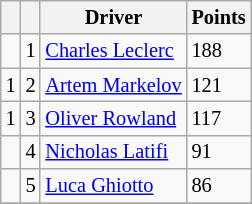<table class="wikitable" style="font-size: 85%;">
<tr>
<th></th>
<th></th>
<th>Driver</th>
<th>Points</th>
</tr>
<tr>
<td></td>
<td align="center">1</td>
<td> <a href='#'>Charles Leclerc</a></td>
<td>188</td>
</tr>
<tr>
<td> 1</td>
<td align="center">2</td>
<td> <a href='#'>Artem Markelov</a></td>
<td>121</td>
</tr>
<tr>
<td> 1</td>
<td align="center">3</td>
<td> <a href='#'>Oliver Rowland</a></td>
<td>117</td>
</tr>
<tr>
<td></td>
<td align="center">4</td>
<td> <a href='#'>Nicholas Latifi</a></td>
<td>91</td>
</tr>
<tr>
<td></td>
<td align="center">5</td>
<td> <a href='#'>Luca Ghiotto</a></td>
<td>86</td>
</tr>
<tr>
</tr>
</table>
